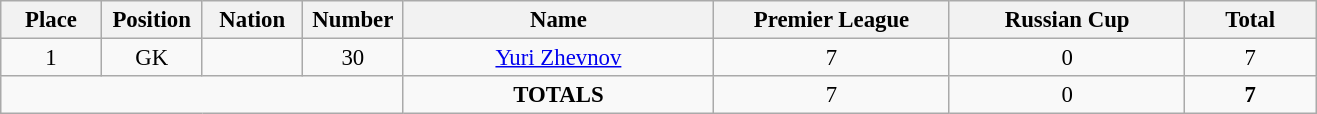<table class="wikitable" style="font-size: 95%; text-align: center;">
<tr>
<th width=60>Place</th>
<th width=60>Position</th>
<th width=60>Nation</th>
<th width=60>Number</th>
<th width=200>Name</th>
<th width=150>Premier League</th>
<th width=150>Russian Cup</th>
<th width=80><strong>Total</strong></th>
</tr>
<tr>
<td>1</td>
<td>GK</td>
<td></td>
<td>30</td>
<td><a href='#'>Yuri Zhevnov</a></td>
<td>7</td>
<td>0</td>
<td>7</td>
</tr>
<tr>
<td colspan="4"></td>
<td><strong>TOTALS</strong></td>
<td>7</td>
<td>0</td>
<td><strong>7</strong></td>
</tr>
</table>
